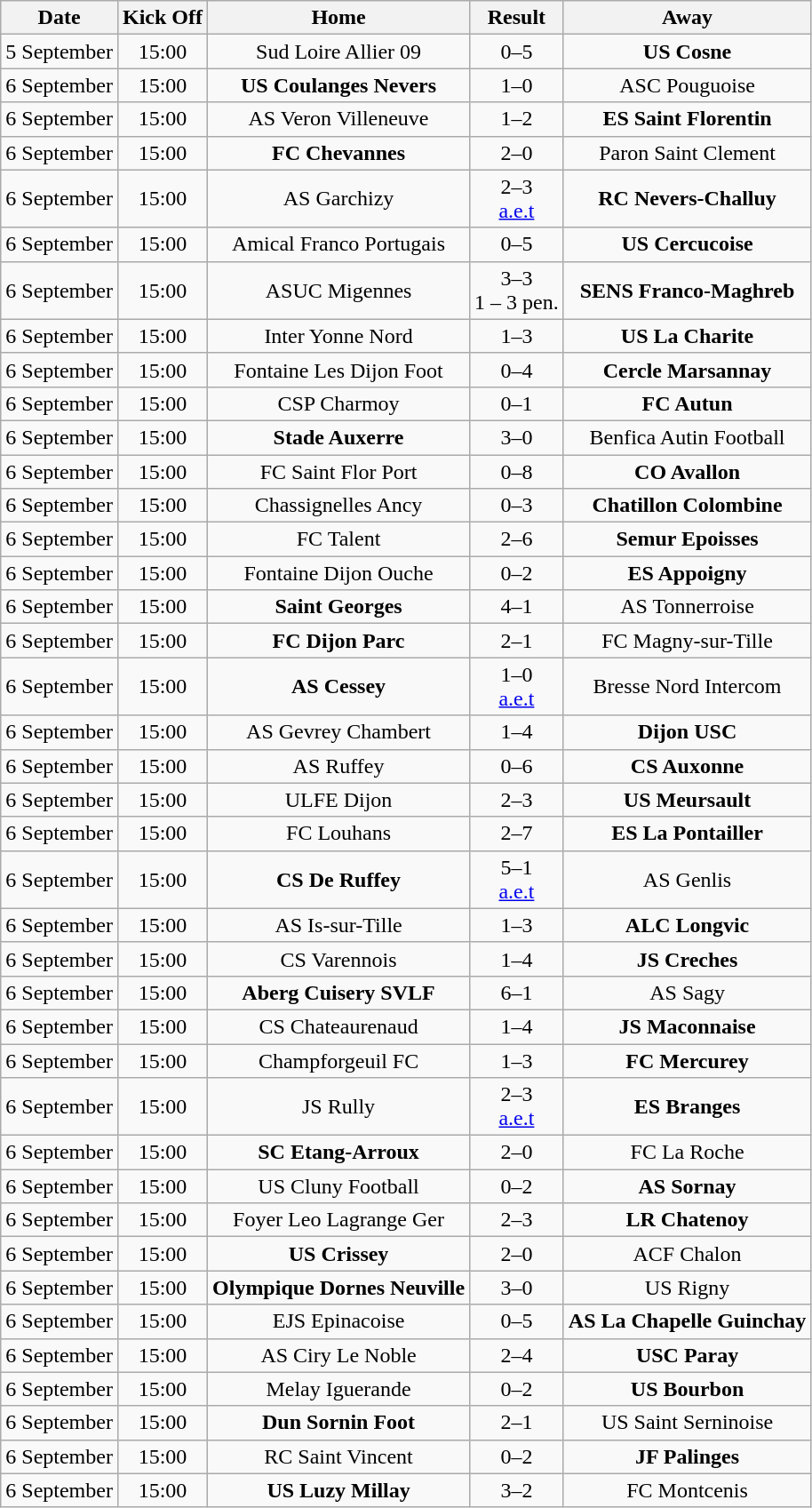<table class="wikitable" style="text-align:center;">
<tr>
<th scope="col">Date</th>
<th scope="col">Kick Off</th>
<th scope="col">Home</th>
<th scope="col">Result</th>
<th scope="col">Away</th>
</tr>
<tr>
<td>5 September</td>
<td>15:00</td>
<td>Sud Loire Allier 09</td>
<td>0–5</td>
<td><strong>US Cosne</strong></td>
</tr>
<tr>
<td>6 September</td>
<td>15:00</td>
<td><strong>US Coulanges Nevers</strong></td>
<td>1–0</td>
<td>ASC Pouguoise</td>
</tr>
<tr>
<td>6 September</td>
<td>15:00</td>
<td>AS Veron Villeneuve</td>
<td>1–2</td>
<td><strong>ES Saint Florentin</strong></td>
</tr>
<tr>
<td>6 September</td>
<td>15:00</td>
<td><strong>FC Chevannes</strong></td>
<td>2–0</td>
<td>Paron Saint Clement</td>
</tr>
<tr>
<td>6 September</td>
<td>15:00</td>
<td>AS Garchizy</td>
<td>2–3 <br> <a href='#'>a.e.t</a></td>
<td><strong>RC Nevers-Challuy</strong></td>
</tr>
<tr>
<td>6 September</td>
<td>15:00</td>
<td>Amical Franco Portugais</td>
<td>0–5</td>
<td><strong>US Cercucoise</strong></td>
</tr>
<tr>
<td>6 September</td>
<td>15:00</td>
<td>ASUC Migennes</td>
<td>3–3 <br> 1 – 3 pen.</td>
<td><strong>SENS Franco-Maghreb</strong></td>
</tr>
<tr>
<td>6 September</td>
<td>15:00</td>
<td>Inter Yonne Nord</td>
<td>1–3</td>
<td><strong>US La Charite</strong></td>
</tr>
<tr>
<td>6 September</td>
<td>15:00</td>
<td>Fontaine Les Dijon Foot</td>
<td>0–4</td>
<td><strong>Cercle Marsannay</strong></td>
</tr>
<tr>
<td>6 September</td>
<td>15:00</td>
<td>CSP Charmoy</td>
<td>0–1</td>
<td><strong>FC Autun</strong></td>
</tr>
<tr>
<td>6 September</td>
<td>15:00</td>
<td><strong>Stade Auxerre</strong></td>
<td>3–0</td>
<td>Benfica Autin Football</td>
</tr>
<tr>
<td>6 September</td>
<td>15:00</td>
<td>FC Saint Flor Port</td>
<td>0–8</td>
<td><strong>CO Avallon</strong></td>
</tr>
<tr>
<td>6 September</td>
<td>15:00</td>
<td>Chassignelles Ancy</td>
<td>0–3</td>
<td><strong>Chatillon Colombine</strong></td>
</tr>
<tr>
<td>6 September</td>
<td>15:00</td>
<td>FC Talent</td>
<td>2–6</td>
<td><strong>Semur Epoisses</strong></td>
</tr>
<tr>
<td>6 September</td>
<td>15:00</td>
<td>Fontaine Dijon Ouche</td>
<td>0–2</td>
<td><strong>ES Appoigny</strong></td>
</tr>
<tr>
<td>6 September</td>
<td>15:00</td>
<td><strong>Saint Georges</strong></td>
<td>4–1</td>
<td>AS Tonnerroise</td>
</tr>
<tr>
<td>6 September</td>
<td>15:00</td>
<td><strong>FC Dijon Parc</strong></td>
<td>2–1</td>
<td>FC Magny-sur-Tille</td>
</tr>
<tr>
<td>6 September</td>
<td>15:00</td>
<td><strong>AS Cessey</strong></td>
<td>1–0 <br> <a href='#'>a.e.t</a></td>
<td>Bresse Nord Intercom</td>
</tr>
<tr>
<td>6 September</td>
<td>15:00</td>
<td>AS Gevrey Chambert</td>
<td>1–4</td>
<td><strong>Dijon USC</strong></td>
</tr>
<tr>
<td>6 September</td>
<td>15:00</td>
<td>AS Ruffey</td>
<td>0–6</td>
<td><strong>CS Auxonne</strong></td>
</tr>
<tr>
<td>6 September</td>
<td>15:00</td>
<td>ULFE Dijon</td>
<td>2–3</td>
<td><strong>US Meursault</strong></td>
</tr>
<tr>
<td>6 September</td>
<td>15:00</td>
<td>FC Louhans</td>
<td>2–7</td>
<td><strong>ES La Pontailler</strong></td>
</tr>
<tr>
<td>6 September</td>
<td>15:00</td>
<td><strong>CS De Ruffey</strong></td>
<td>5–1 <br> <a href='#'>a.e.t</a></td>
<td>AS Genlis</td>
</tr>
<tr>
<td>6 September</td>
<td>15:00</td>
<td>AS Is-sur-Tille</td>
<td>1–3</td>
<td><strong>ALC Longvic</strong></td>
</tr>
<tr>
<td>6 September</td>
<td>15:00</td>
<td>CS Varennois</td>
<td>1–4</td>
<td><strong>JS Creches</strong></td>
</tr>
<tr>
<td>6 September</td>
<td>15:00</td>
<td><strong>Aberg Cuisery SVLF</strong></td>
<td>6–1</td>
<td>AS Sagy</td>
</tr>
<tr>
<td>6 September</td>
<td>15:00</td>
<td>CS Chateaurenaud</td>
<td>1–4</td>
<td><strong>JS Maconnaise</strong></td>
</tr>
<tr>
<td>6 September</td>
<td>15:00</td>
<td>Champforgeuil FC</td>
<td>1–3</td>
<td><strong>FC Mercurey</strong></td>
</tr>
<tr>
<td>6 September</td>
<td>15:00</td>
<td>JS Rully</td>
<td>2–3 <br> <a href='#'>a.e.t</a></td>
<td><strong>ES Branges</strong></td>
</tr>
<tr>
<td>6 September</td>
<td>15:00</td>
<td><strong>SC Etang-Arroux</strong></td>
<td>2–0</td>
<td>FC La Roche</td>
</tr>
<tr>
<td>6 September</td>
<td>15:00</td>
<td>US Cluny Football</td>
<td>0–2</td>
<td><strong>AS Sornay</strong></td>
</tr>
<tr>
<td>6 September</td>
<td>15:00</td>
<td>Foyer Leo Lagrange Ger</td>
<td>2–3</td>
<td><strong>LR Chatenoy</strong></td>
</tr>
<tr>
<td>6 September</td>
<td>15:00</td>
<td><strong>US Crissey</strong></td>
<td>2–0</td>
<td>ACF Chalon</td>
</tr>
<tr>
<td>6 September</td>
<td>15:00</td>
<td><strong>Olympique Dornes Neuville</strong></td>
<td>3–0</td>
<td>US Rigny</td>
</tr>
<tr>
<td>6 September</td>
<td>15:00</td>
<td>EJS Epinacoise</td>
<td>0–5</td>
<td><strong>AS La Chapelle Guinchay</strong></td>
</tr>
<tr>
<td>6 September</td>
<td>15:00</td>
<td>AS Ciry Le Noble</td>
<td>2–4</td>
<td><strong>USC Paray</strong></td>
</tr>
<tr>
<td>6 September</td>
<td>15:00</td>
<td>Melay Iguerande</td>
<td>0–2</td>
<td><strong>US Bourbon</strong></td>
</tr>
<tr>
<td>6 September</td>
<td>15:00</td>
<td><strong>Dun Sornin Foot</strong></td>
<td>2–1</td>
<td>US Saint Serninoise</td>
</tr>
<tr>
<td>6 September</td>
<td>15:00</td>
<td>RC Saint Vincent</td>
<td>0–2</td>
<td><strong>JF Palinges</strong></td>
</tr>
<tr>
<td>6 September</td>
<td>15:00</td>
<td><strong>US Luzy Millay</strong></td>
<td>3–2</td>
<td>FC Montcenis</td>
</tr>
</table>
